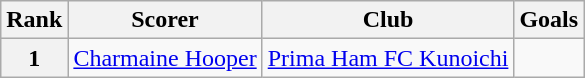<table class="wikitable">
<tr>
<th>Rank</th>
<th>Scorer</th>
<th>Club</th>
<th>Goals</th>
</tr>
<tr>
<th>1</th>
<td> <a href='#'>Charmaine Hooper</a></td>
<td><a href='#'>Prima Ham FC Kunoichi</a></td>
<td></td>
</tr>
</table>
